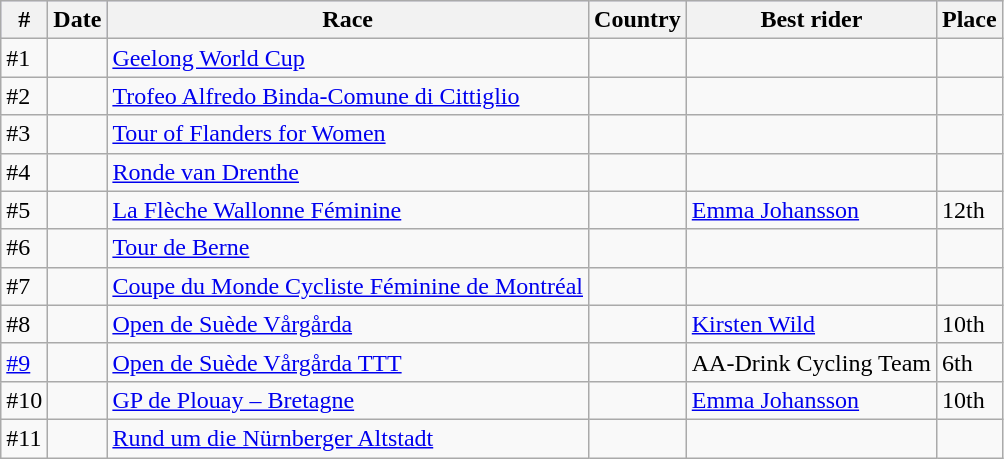<table class="wikitable">
<tr style="background:#ccccff;">
<th>#</th>
<th>Date</th>
<th>Race</th>
<th>Country</th>
<th>Best rider</th>
<th>Place</th>
</tr>
<tr>
<td>#1</td>
<td></td>
<td><a href='#'>Geelong World Cup</a></td>
<td></td>
<td></td>
<td></td>
</tr>
<tr>
<td>#2</td>
<td></td>
<td><a href='#'>Trofeo Alfredo Binda-Comune di Cittiglio</a></td>
<td></td>
<td></td>
<td></td>
</tr>
<tr>
<td>#3</td>
<td></td>
<td><a href='#'>Tour of Flanders for Women</a></td>
<td></td>
<td></td>
<td></td>
</tr>
<tr>
<td>#4</td>
<td></td>
<td><a href='#'>Ronde van Drenthe</a></td>
<td></td>
<td></td>
<td></td>
</tr>
<tr>
<td>#5</td>
<td></td>
<td><a href='#'>La Flèche Wallonne Féminine</a></td>
<td></td>
<td> <a href='#'>Emma Johansson</a></td>
<td>12th</td>
</tr>
<tr>
<td>#6</td>
<td></td>
<td><a href='#'>Tour de Berne</a></td>
<td></td>
<td></td>
<td></td>
</tr>
<tr>
<td>#7</td>
<td></td>
<td><a href='#'>Coupe du Monde Cycliste Féminine de Montréal</a></td>
<td></td>
<td></td>
<td></td>
</tr>
<tr>
<td>#8</td>
<td></td>
<td><a href='#'>Open de Suède Vårgårda</a></td>
<td></td>
<td> <a href='#'>Kirsten Wild</a></td>
<td>10th</td>
</tr>
<tr>
<td><a href='#'>#9</a></td>
<td></td>
<td><a href='#'>Open de Suède Vårgårda TTT</a></td>
<td></td>
<td>AA-Drink Cycling Team</td>
<td>6th</td>
</tr>
<tr>
<td>#10</td>
<td></td>
<td><a href='#'>GP de Plouay – Bretagne</a></td>
<td></td>
<td> <a href='#'>Emma Johansson</a></td>
<td>10th</td>
</tr>
<tr>
<td>#11</td>
<td></td>
<td><a href='#'>Rund um die Nürnberger Altstadt</a></td>
<td></td>
<td></td>
<td></td>
</tr>
</table>
